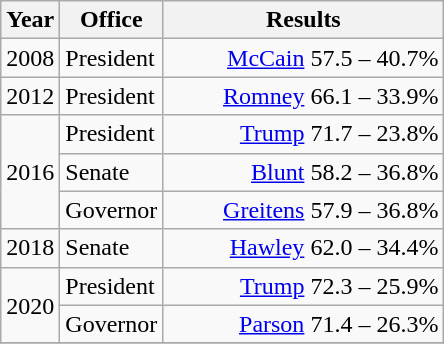<table class=wikitable>
<tr>
<th width="30">Year</th>
<th width="60">Office</th>
<th width="180">Results</th>
</tr>
<tr>
<td rowspan="1">2008</td>
<td>President</td>
<td align="right" ><a href='#'>McCain</a> 57.5 – 40.7%</td>
</tr>
<tr>
<td rowspan="1">2012</td>
<td>President</td>
<td align="right" ><a href='#'>Romney</a> 66.1 – 33.9%</td>
</tr>
<tr>
<td rowspan="3">2016</td>
<td>President</td>
<td align="right" ><a href='#'>Trump</a> 71.7 – 23.8%</td>
</tr>
<tr>
<td>Senate</td>
<td align="right" ><a href='#'>Blunt</a> 58.2 – 36.8%</td>
</tr>
<tr>
<td>Governor</td>
<td align="right" ><a href='#'>Greitens</a> 57.9 – 36.8%</td>
</tr>
<tr>
<td rowspan="1">2018</td>
<td>Senate</td>
<td align="right" ><a href='#'>Hawley</a> 62.0 – 34.4%</td>
</tr>
<tr>
<td rowspan="2">2020</td>
<td>President</td>
<td align="right" ><a href='#'>Trump</a> 72.3 – 25.9%</td>
</tr>
<tr>
<td>Governor</td>
<td align="right" ><a href='#'>Parson</a> 71.4 – 26.3%</td>
</tr>
<tr>
</tr>
</table>
